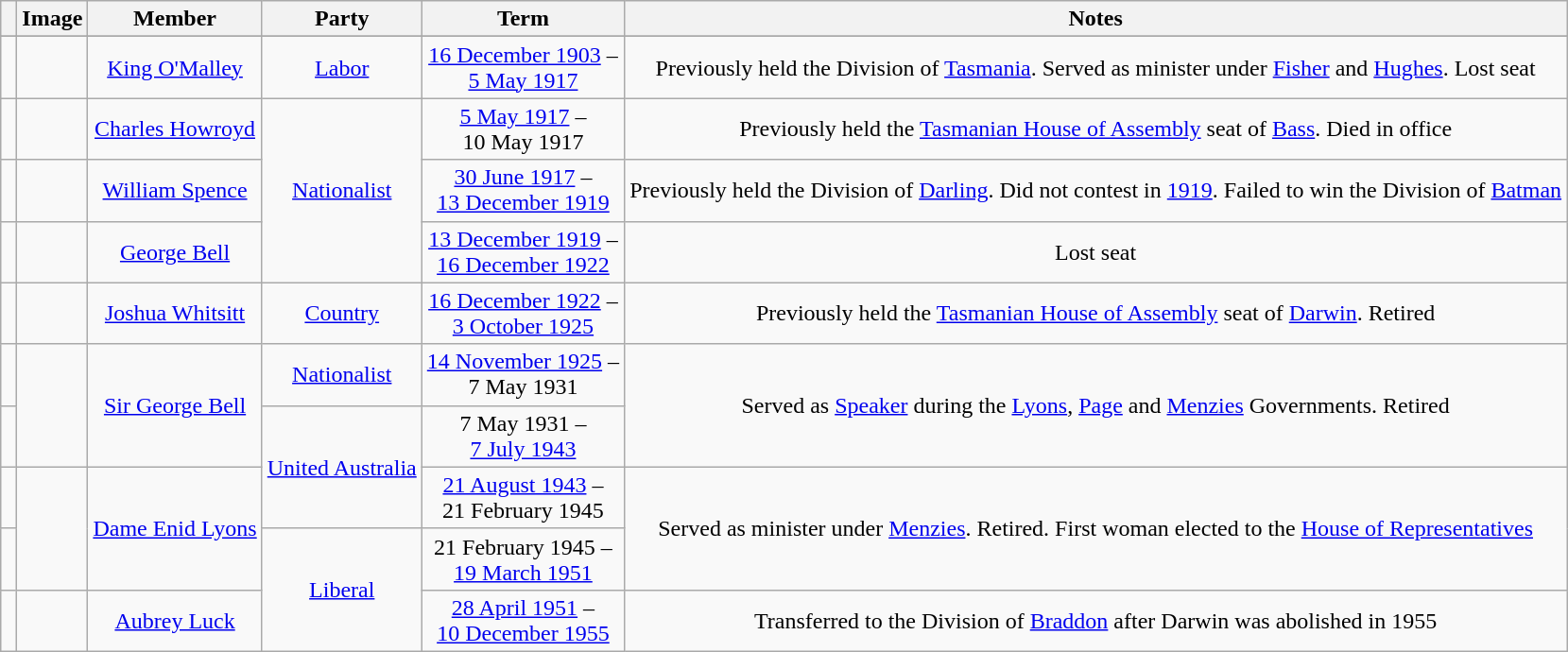<table class=wikitable style="text-align:center">
<tr>
<th></th>
<th>Image</th>
<th>Member</th>
<th>Party</th>
<th>Term</th>
<th>Notes</th>
</tr>
<tr>
</tr>
<tr>
<td> </td>
<td></td>
<td><a href='#'>King O'Malley</a><br></td>
<td><a href='#'>Labor</a></td>
<td nowrap><a href='#'>16 December 1903</a> –<br><a href='#'>5 May 1917</a></td>
<td>Previously held the Division of <a href='#'>Tasmania</a>. Served as minister under <a href='#'>Fisher</a> and <a href='#'>Hughes</a>. Lost seat</td>
</tr>
<tr>
<td> </td>
<td></td>
<td><a href='#'>Charles Howroyd</a><br></td>
<td rowspan="3"><a href='#'>Nationalist</a></td>
<td nowrap><a href='#'>5 May 1917</a> –<br>10 May 1917</td>
<td>Previously held the <a href='#'>Tasmanian House of Assembly</a> seat of <a href='#'>Bass</a>. Died in office</td>
</tr>
<tr>
<td> </td>
<td></td>
<td><a href='#'>William Spence</a><br></td>
<td nowrap><a href='#'>30 June 1917</a> –<br><a href='#'>13 December 1919</a></td>
<td>Previously held the Division of <a href='#'>Darling</a>. Did not contest in <a href='#'>1919</a>. Failed to win the Division of <a href='#'>Batman</a></td>
</tr>
<tr>
<td> </td>
<td></td>
<td><a href='#'>George Bell</a><br></td>
<td nowrap><a href='#'>13 December 1919</a> –<br><a href='#'>16 December 1922</a></td>
<td>Lost seat</td>
</tr>
<tr>
<td> </td>
<td></td>
<td><a href='#'>Joshua Whitsitt</a><br></td>
<td><a href='#'>Country</a></td>
<td nowrap><a href='#'>16 December 1922</a> –<br><a href='#'>3 October 1925</a></td>
<td>Previously held the <a href='#'>Tasmanian House of Assembly</a> seat of <a href='#'>Darwin</a>. Retired</td>
</tr>
<tr>
<td> </td>
<td rowspan=2></td>
<td rowspan=2><a href='#'>Sir George Bell</a><br></td>
<td><a href='#'>Nationalist</a></td>
<td nowrap><a href='#'>14 November 1925</a> –<br>7 May 1931</td>
<td rowspan=2>Served as <a href='#'>Speaker</a> during the <a href='#'>Lyons</a>, <a href='#'>Page</a> and <a href='#'>Menzies</a> Governments. Retired</td>
</tr>
<tr>
<td> </td>
<td rowspan="2"><a href='#'>United Australia</a></td>
<td nowrap>7 May 1931 –<br><a href='#'>7 July 1943</a></td>
</tr>
<tr>
<td> </td>
<td rowspan=2></td>
<td rowspan=2><a href='#'>Dame Enid Lyons</a><br></td>
<td nowrap><a href='#'>21 August 1943</a> –<br>21 February 1945</td>
<td rowspan=2>Served as minister under <a href='#'>Menzies</a>. Retired. First woman elected to the <a href='#'>House of Representatives</a></td>
</tr>
<tr>
<td> </td>
<td rowspan="2"><a href='#'>Liberal</a></td>
<td nowrap>21 February 1945 –<br><a href='#'>19 March 1951</a></td>
</tr>
<tr>
<td> </td>
<td></td>
<td><a href='#'>Aubrey Luck</a><br></td>
<td nowrap><a href='#'>28 April 1951</a> –<br><a href='#'>10 December 1955</a></td>
<td>Transferred to the Division of <a href='#'>Braddon</a> after Darwin was abolished in 1955</td>
</tr>
</table>
